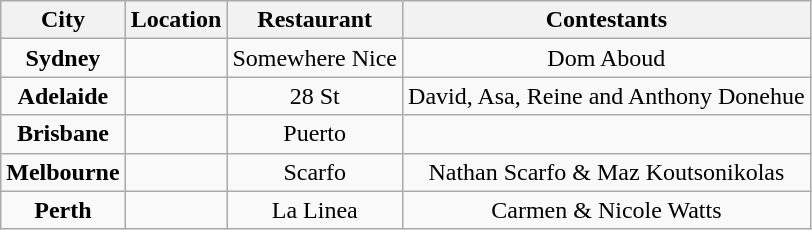<table class="wikitable" style="text-align:center">
<tr valign="top">
<th>City</th>
<th>Location</th>
<th>Restaurant</th>
<th>Contestants</th>
</tr>
<tr>
<td><strong>Sydney</strong></td>
<td></td>
<td>Somewhere Nice</td>
<td>Dom Aboud</td>
</tr>
<tr>
<td><strong>Adelaide</strong></td>
<td></td>
<td>28 St</td>
<td>David, Asa, Reine and Anthony Donehue</td>
</tr>
<tr>
<td><strong>Brisbane</strong></td>
<td></td>
<td>Puerto</td>
<td></td>
</tr>
<tr>
<td><strong>Melbourne</strong></td>
<td></td>
<td>Scarfo</td>
<td>Nathan Scarfo & Maz Koutsonikolas</td>
</tr>
<tr>
<td><strong>Perth</strong></td>
<td></td>
<td>La Linea</td>
<td>Carmen & Nicole Watts</td>
</tr>
</table>
